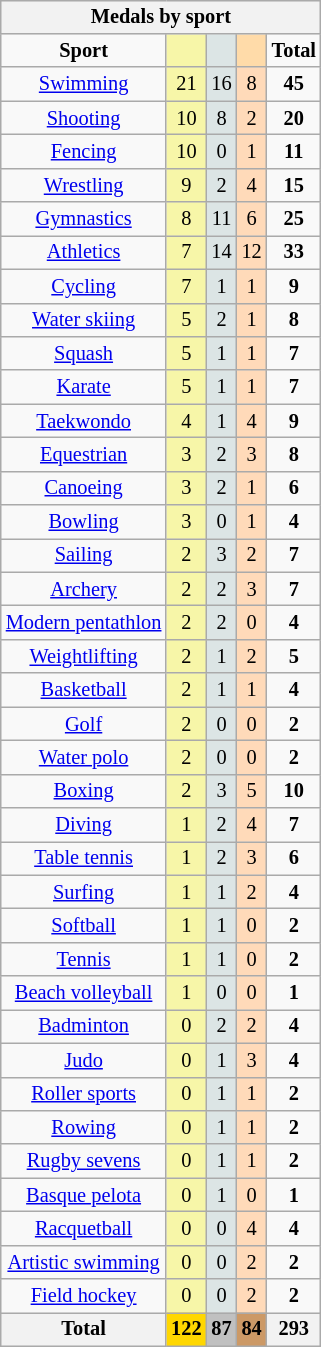<table class=wikitable style="font-size:85%; float:right;text-align:center">
<tr bgcolor=EFEFEF>
<th colspan=7>Medals by sport</th>
</tr>
<tr>
<td><strong>Sport</strong></td>
<td bgcolor=F7F6A8></td>
<td bgcolor=DCE5E5></td>
<td bgcolor=FFDBA9></td>
<td><strong>Total</strong></td>
</tr>
<tr>
<td><a href='#'>Swimming</a></td>
<td bgcolor=F7F6A8>21</td>
<td bgcolor=DCE5E5>16</td>
<td bgcolor=FFDAB9>8</td>
<td><strong>45</strong></td>
</tr>
<tr>
<td><a href='#'>Shooting</a></td>
<td bgcolor=F7F6A8>10</td>
<td bgcolor=DCE5E5>8</td>
<td bgcolor=FFDAB9>2</td>
<td><strong>20</strong></td>
</tr>
<tr>
<td><a href='#'>Fencing</a></td>
<td bgcolor=F7F6A8>10</td>
<td bgcolor=DCE5E5>0</td>
<td bgcolor=FFDAB9>1</td>
<td><strong>11</strong></td>
</tr>
<tr>
<td><a href='#'>Wrestling</a></td>
<td bgcolor=F7F6A8>9</td>
<td bgcolor=DCE5E5>2</td>
<td bgcolor=FFDAB9>4</td>
<td><strong>15</strong></td>
</tr>
<tr>
<td><a href='#'>Gymnastics</a></td>
<td bgcolor=F7F6A8>8</td>
<td bgcolor=DCE5E5>11</td>
<td bgcolor=FFDAB9>6</td>
<td><strong>25</strong></td>
</tr>
<tr>
<td><a href='#'>Athletics</a></td>
<td bgcolor=F7F6A8>7</td>
<td bgcolor=DCE5E5>14</td>
<td bgcolor=FFDAB9>12</td>
<td><strong>33</strong></td>
</tr>
<tr>
<td><a href='#'>Cycling</a></td>
<td bgcolor=F7F6A8>7</td>
<td bgcolor=DCE5E5>1</td>
<td bgcolor=FFDAB9>1</td>
<td><strong>9</strong></td>
</tr>
<tr>
<td><a href='#'>Water skiing</a></td>
<td bgcolor=F7F6A8>5</td>
<td bgcolor=DCE5E5>2</td>
<td bgcolor=FFDAB9>1</td>
<td><strong>8</strong></td>
</tr>
<tr>
<td><a href='#'>Squash</a></td>
<td bgcolor=F7F6A8>5</td>
<td bgcolor=DCE5E5>1</td>
<td bgcolor=FFDAB9>1</td>
<td><strong>7</strong></td>
</tr>
<tr>
<td><a href='#'>Karate</a></td>
<td bgcolor=F7F6A8>5</td>
<td bgcolor=DCE5E5>1</td>
<td bgcolor=FFDAB9>1</td>
<td><strong>7</strong></td>
</tr>
<tr>
<td><a href='#'>Taekwondo</a></td>
<td bgcolor=F7F6A8>4</td>
<td bgcolor=DCE5E5>1</td>
<td bgcolor=FFDAB9>4</td>
<td><strong>9</strong></td>
</tr>
<tr>
<td><a href='#'>Equestrian</a></td>
<td bgcolor=F7F6A8>3</td>
<td bgcolor=DCE5E5>2</td>
<td bgcolor=FFDAB9>3</td>
<td><strong>8</strong></td>
</tr>
<tr>
<td><a href='#'>Canoeing</a></td>
<td bgcolor=F7F6A8>3</td>
<td bgcolor=DCE5E5>2</td>
<td bgcolor=FFDAB9>1</td>
<td><strong>6</strong></td>
</tr>
<tr>
<td><a href='#'>Bowling</a></td>
<td bgcolor=F7F6A8>3</td>
<td bgcolor=DCE5E5>0</td>
<td bgcolor=FFDAB9>1</td>
<td><strong>4</strong></td>
</tr>
<tr>
<td><a href='#'>Sailing</a></td>
<td bgcolor=F7F6A8>2</td>
<td bgcolor=DCE5E5>3</td>
<td bgcolor=FFDAB9>2</td>
<td><strong>7</strong></td>
</tr>
<tr>
<td><a href='#'>Archery</a></td>
<td bgcolor=F7F6A8>2</td>
<td bgcolor=DCE5E5>2</td>
<td bgcolor=FFDAB9>3</td>
<td><strong>7</strong></td>
</tr>
<tr>
<td><a href='#'>Modern pentathlon</a></td>
<td bgcolor=F7F6A8>2</td>
<td bgcolor=DCE5E5>2</td>
<td bgcolor=FFDAB9>0</td>
<td><strong>4</strong></td>
</tr>
<tr>
<td><a href='#'>Weightlifting</a></td>
<td bgcolor=F7F6A8>2</td>
<td bgcolor=DCE5E5>1</td>
<td bgcolor=FFDAB9>2</td>
<td><strong>5</strong></td>
</tr>
<tr>
<td><a href='#'>Basketball</a></td>
<td bgcolor=F7F6A8>2</td>
<td bgcolor=DCE5E5>1</td>
<td bgcolor=FFDAB9>1</td>
<td><strong>4</strong></td>
</tr>
<tr>
<td><a href='#'>Golf</a></td>
<td bgcolor=F7F6A8>2</td>
<td bgcolor=DCE5E5>0</td>
<td bgcolor=FFDAB9>0</td>
<td><strong>2</strong></td>
</tr>
<tr>
<td><a href='#'>Water polo</a></td>
<td bgcolor=F7F6A8>2</td>
<td bgcolor=DCE5E5>0</td>
<td bgcolor=FFDAB9>0</td>
<td><strong>2</strong></td>
</tr>
<tr>
<td><a href='#'>Boxing</a></td>
<td bgcolor=F7F6A8>2</td>
<td bgcolor=DCE5E5>3</td>
<td bgcolor=FFDAB9>5</td>
<td><strong>10</strong></td>
</tr>
<tr>
<td><a href='#'>Diving</a></td>
<td bgcolor=F7F6A8>1</td>
<td bgcolor=DCE5E5>2</td>
<td bgcolor=FFDAB9>4</td>
<td><strong>7</strong></td>
</tr>
<tr>
<td><a href='#'>Table tennis</a></td>
<td bgcolor=F7F6A8>1</td>
<td bgcolor=DCE5E5>2</td>
<td bgcolor=FFDAB9>3</td>
<td><strong>6</strong></td>
</tr>
<tr>
<td><a href='#'>Surfing</a></td>
<td bgcolor=F7F6A8>1</td>
<td bgcolor=DCE5E5>1</td>
<td bgcolor=FFDAB9>2</td>
<td><strong>4</strong></td>
</tr>
<tr>
<td><a href='#'>Softball</a></td>
<td bgcolor=F7F6A8>1</td>
<td bgcolor=DCE5E5>1</td>
<td bgcolor=FFDAB9>0</td>
<td><strong>2</strong></td>
</tr>
<tr>
<td><a href='#'>Tennis</a></td>
<td bgcolor=F7F6A8>1</td>
<td bgcolor=DCE5E5>1</td>
<td bgcolor=FFDAB9>0</td>
<td><strong>2</strong></td>
</tr>
<tr>
<td><a href='#'>Beach volleyball</a></td>
<td bgcolor=F7F6A8>1</td>
<td bgcolor=DCE5E5>0</td>
<td bgcolor=FFDAB9>0</td>
<td><strong>1</strong></td>
</tr>
<tr>
<td><a href='#'>Badminton</a></td>
<td bgcolor=F7F6A8>0</td>
<td bgcolor=DCE5E5>2</td>
<td bgcolor=FFDAB9>2</td>
<td><strong>4</strong></td>
</tr>
<tr>
<td><a href='#'>Judo</a></td>
<td bgcolor=F7F6A8>0</td>
<td bgcolor=DCE5E5>1</td>
<td bgcolor=FFDAB9>3</td>
<td><strong>4</strong></td>
</tr>
<tr>
<td><a href='#'>Roller sports</a></td>
<td bgcolor=F7F6A8>0</td>
<td bgcolor=DCE5E5>1</td>
<td bgcolor=FFDAB9>1</td>
<td><strong>2</strong></td>
</tr>
<tr>
<td><a href='#'>Rowing</a></td>
<td bgcolor=F7F6A8>0</td>
<td bgcolor=DCE5E5>1</td>
<td bgcolor=FFDAB9>1</td>
<td><strong>2</strong></td>
</tr>
<tr>
<td><a href='#'>Rugby sevens</a></td>
<td bgcolor=F7F6A8>0</td>
<td bgcolor=DCE5E5>1</td>
<td bgcolor=FFDAB9>1</td>
<td><strong>2</strong></td>
</tr>
<tr>
<td><a href='#'>Basque pelota</a></td>
<td bgcolor=F7F6A8>0</td>
<td bgcolor=DCE5E5>1</td>
<td bgcolor=FFDAB9>0</td>
<td><strong>1</strong></td>
</tr>
<tr>
<td><a href='#'>Racquetball</a></td>
<td bgcolor=F7F6A8>0</td>
<td bgcolor=DCE5E5>0</td>
<td bgcolor=FFDAB9>4</td>
<td><strong>4</strong></td>
</tr>
<tr>
<td><a href='#'>Artistic swimming</a></td>
<td bgcolor=F7F6A8>0</td>
<td bgcolor=DCE5E5>0</td>
<td bgcolor=FFDAB9>2</td>
<td><strong>2</strong></td>
</tr>
<tr>
<td><a href='#'>Field hockey</a></td>
<td bgcolor=F7F6A8>0</td>
<td bgcolor=DCE5E5>0</td>
<td bgcolor=FFDAB9>2</td>
<td><strong>2</strong></td>
</tr>
<tr>
<th>Total</th>
<th style=background:gold>122</th>
<th style=background:silver>87</th>
<th style=background:#C96>84</th>
<th>293</th>
</tr>
</table>
